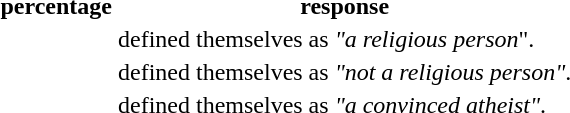<table>
<tr>
<th>percentage</th>
<th>response</th>
</tr>
<tr>
<td></td>
<td>defined themselves as <em>"a religious person</em>".</td>
</tr>
<tr>
<td></td>
<td>defined themselves as <em>"not a religious person"</em>.</td>
</tr>
<tr>
<td></td>
<td>defined themselves as <em>"a convinced atheist"</em>.</td>
</tr>
</table>
